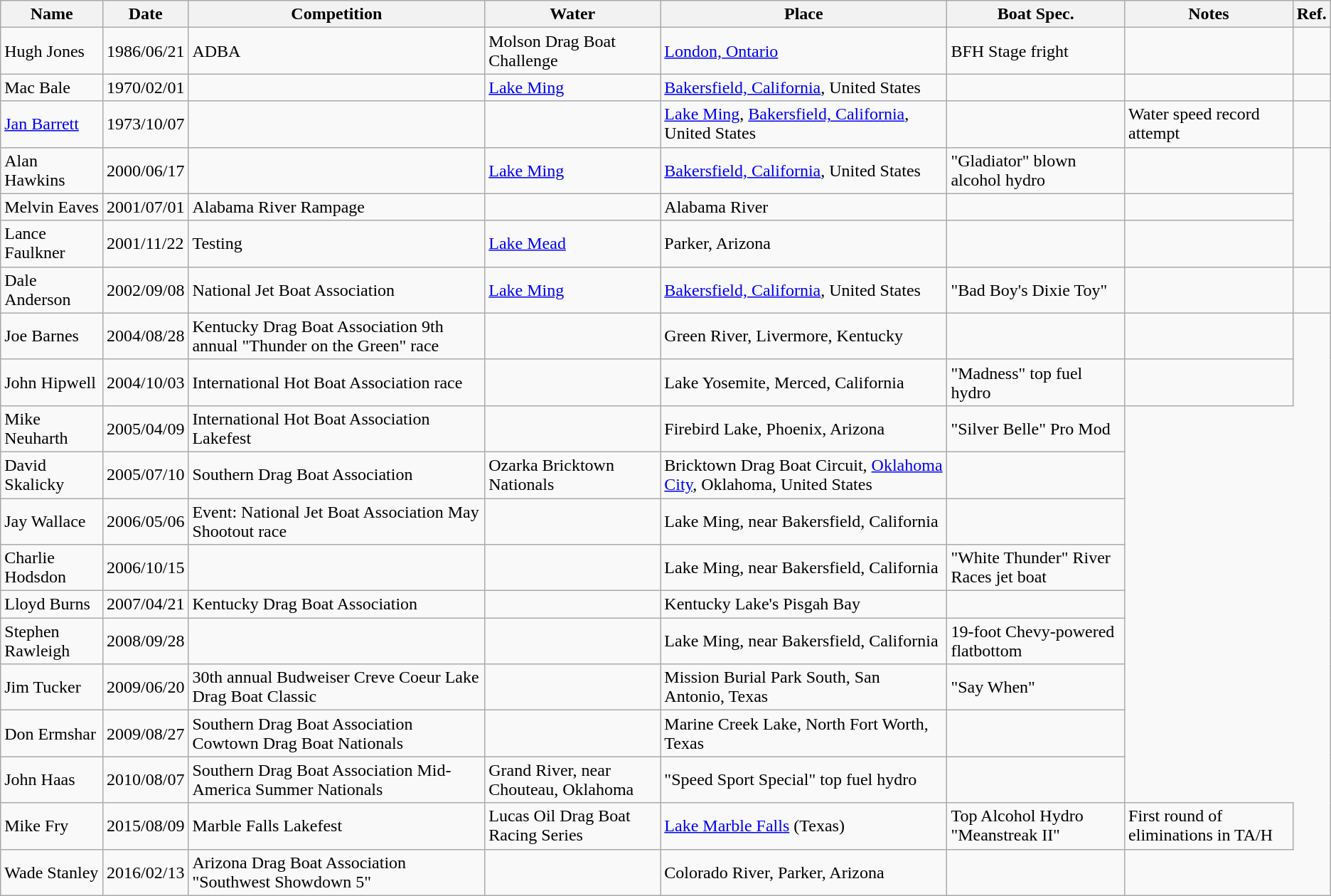<table class="wikitable sortable">
<tr>
<th>Name</th>
<th>Date</th>
<th>Competition</th>
<th>Water</th>
<th>Place</th>
<th>Boat Spec.</th>
<th>Notes</th>
<th>Ref.</th>
</tr>
<tr>
<td>Hugh Jones</td>
<td>1986/06/21</td>
<td>ADBA</td>
<td>Molson Drag Boat Challenge</td>
<td><a href='#'>London, Ontario</a></td>
<td>BFH Stage fright</td>
<td></td>
<td></td>
</tr>
<tr>
<td>Mac Bale</td>
<td>1970/02/01</td>
<td></td>
<td><a href='#'>Lake Ming</a></td>
<td><a href='#'>Bakersfield, California</a>, United States</td>
<td></td>
<td></td>
<td></td>
</tr>
<tr>
<td><a href='#'>Jan Barrett</a></td>
<td>1973/10/07</td>
<td></td>
<td></td>
<td><a href='#'>Lake Ming</a>, <a href='#'>Bakersfield, California</a>, United States</td>
<td></td>
<td>Water speed record attempt</td>
<td></td>
</tr>
<tr>
<td>Alan Hawkins</td>
<td>2000/06/17</td>
<td></td>
<td><a href='#'>Lake Ming</a></td>
<td><a href='#'>Bakersfield, California</a>, United States</td>
<td>"Gladiator" blown alcohol hydro</td>
<td></td>
</tr>
<tr>
<td>Melvin Eaves</td>
<td>2001/07/01</td>
<td>Alabama River Rampage</td>
<td></td>
<td>Alabama River</td>
<td></td>
<td></td>
</tr>
<tr>
<td>Lance Faulkner</td>
<td>2001/11/22</td>
<td>Testing</td>
<td><a href='#'>Lake Mead</a></td>
<td>Parker, Arizona</td>
<td></td>
<td></td>
</tr>
<tr>
<td>Dale Anderson</td>
<td>2002/09/08</td>
<td>National Jet Boat Association</td>
<td><a href='#'>Lake Ming</a></td>
<td><a href='#'>Bakersfield, California</a>, United States</td>
<td>"Bad Boy's Dixie Toy"</td>
<td></td>
<td></td>
</tr>
<tr>
<td>Joe Barnes</td>
<td>2004/08/28</td>
<td>Kentucky Drag Boat Association 9th annual "Thunder on the Green" race</td>
<td></td>
<td>Green River, Livermore, Kentucky</td>
<td></td>
<td></td>
</tr>
<tr>
<td>John Hipwell</td>
<td>2004/10/03</td>
<td>International Hot Boat Association race</td>
<td></td>
<td>Lake Yosemite, Merced, California</td>
<td>"Madness" top fuel hydro</td>
<td></td>
</tr>
<tr>
<td>Mike Neuharth</td>
<td>2005/04/09</td>
<td>International Hot Boat Association Lakefest</td>
<td></td>
<td>Firebird Lake, Phoenix, Arizona</td>
<td>"Silver Belle" Pro Mod</td>
</tr>
<tr>
<td>David Skalicky</td>
<td>2005/07/10</td>
<td>Southern Drag Boat Association</td>
<td>Ozarka Bricktown Nationals</td>
<td>Bricktown Drag Boat Circuit, <a href='#'>Oklahoma City</a>, Oklahoma, United States</td>
<td "Bad Boys Dixie Toy Express" blown gas flatbottom></td>
</tr>
<tr>
<td>Jay Wallace</td>
<td>2006/05/06</td>
<td>Event:  National Jet Boat Association May Shootout race</td>
<td></td>
<td>Lake Ming, near Bakersfield, California</td>
<td></td>
</tr>
<tr>
<td>Charlie Hodsdon</td>
<td>2006/10/15</td>
<td></td>
<td></td>
<td>Lake Ming, near Bakersfield, California</td>
<td>"White Thunder" River Races jet boat</td>
</tr>
<tr>
<td>Lloyd Burns</td>
<td>2007/04/21</td>
<td>Kentucky Drag Boat Association</td>
<td></td>
<td>Kentucky Lake's Pisgah Bay</td>
<td></td>
</tr>
<tr>
<td>Stephen Rawleigh</td>
<td>2008/09/28</td>
<td></td>
<td></td>
<td>Lake Ming, near Bakersfield, California</td>
<td>19-foot Chevy-powered flatbottom</td>
</tr>
<tr>
<td>Jim Tucker</td>
<td>2009/06/20</td>
<td>30th annual Budweiser Creve Coeur Lake Drag Boat Classic</td>
<td></td>
<td>Mission Burial Park South, San Antonio, Texas</td>
<td>"Say When"</td>
</tr>
<tr>
<td>Don Ermshar</td>
<td>2009/08/27</td>
<td>Southern Drag Boat Association Cowtown Drag Boat Nationals</td>
<td></td>
<td>Marine Creek Lake, North Fort Worth, Texas</td>
<td></td>
</tr>
<tr>
<td>John Haas</td>
<td>2010/08/07</td>
<td>Southern Drag Boat Association Mid-America Summer Nationals</td>
<td>Grand River, near Chouteau, Oklahoma</td>
<td>"Speed Sport Special" top fuel hydro</td>
<td></td>
</tr>
<tr>
<td>Mike Fry</td>
<td>2015/08/09</td>
<td>Marble Falls Lakefest</td>
<td>Lucas Oil Drag Boat Racing Series</td>
<td><a href='#'>Lake Marble Falls</a> (Texas)</td>
<td>Top Alcohol Hydro "Meanstreak II"</td>
<td>First round of eliminations in TA/H</td>
</tr>
<tr>
<td>Wade Stanley</td>
<td>2016/02/13</td>
<td>Arizona Drag Boat Association "Southwest Showdown 5"</td>
<td></td>
<td>Colorado River, Parker, Arizona</td>
<td></td>
</tr>
</table>
